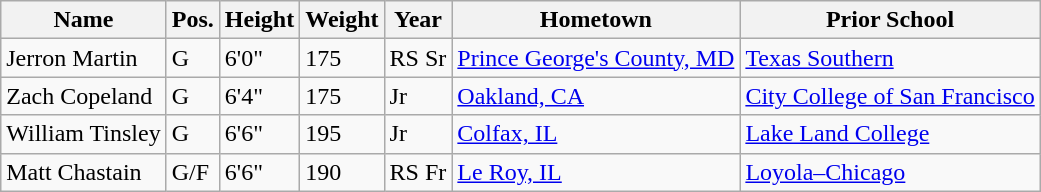<table class="wikitable sortable" border="1">
<tr>
<th>Name</th>
<th>Pos.</th>
<th>Height</th>
<th>Weight</th>
<th>Year</th>
<th>Hometown</th>
<th class="unsortable">Prior School</th>
</tr>
<tr>
<td>Jerron Martin</td>
<td>G</td>
<td>6'0"</td>
<td>175</td>
<td>RS Sr</td>
<td><a href='#'>Prince George's County, MD</a></td>
<td><a href='#'>Texas Southern</a></td>
</tr>
<tr>
<td>Zach Copeland</td>
<td>G</td>
<td>6'4"</td>
<td>175</td>
<td>Jr</td>
<td><a href='#'>Oakland, CA</a></td>
<td><a href='#'>City College of San Francisco</a></td>
</tr>
<tr>
<td>William Tinsley</td>
<td>G</td>
<td>6'6"</td>
<td>195</td>
<td>Jr</td>
<td><a href='#'>Colfax, IL</a></td>
<td><a href='#'>Lake Land College</a></td>
</tr>
<tr>
<td>Matt Chastain</td>
<td>G/F</td>
<td>6'6"</td>
<td>190</td>
<td>RS Fr</td>
<td><a href='#'>Le Roy, IL</a></td>
<td><a href='#'>Loyola–Chicago</a></td>
</tr>
</table>
